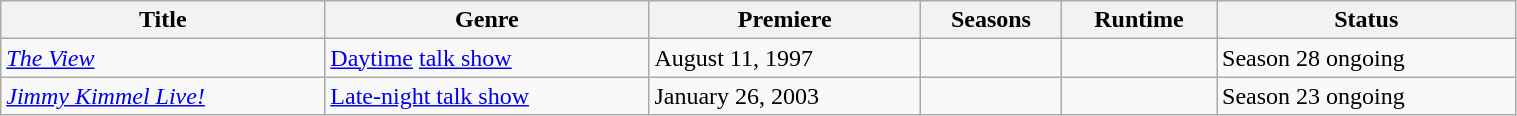<table class="wikitable sortable" style="width:80%;">
<tr>
<th>Title</th>
<th>Genre</th>
<th>Premiere</th>
<th>Seasons</th>
<th>Runtime</th>
<th>Status</th>
</tr>
<tr>
<td><em><a href='#'>The View</a></em></td>
<td><a href='#'>Daytime</a> <a href='#'>talk show</a></td>
<td>August 11, 1997</td>
<td></td>
<td></td>
<td>Season 28 ongoing</td>
</tr>
<tr>
<td><em><a href='#'>Jimmy Kimmel Live!</a></em></td>
<td><a href='#'>Late-night talk show</a></td>
<td>January 26, 2003</td>
<td></td>
<td></td>
<td>Season 23 ongoing</td>
</tr>
</table>
